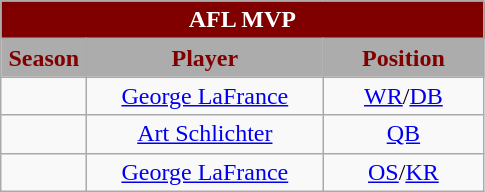<table class="wikitable sortable" style="text-align:center">
<tr>
<td colspan="4" style="background:#800000; color:white;"><strong>AFL MVP</strong></td>
</tr>
<tr>
<th style="width:50px; background:#ACACAC; color:#800000;">Season</th>
<th style="width:150px; background:#ACACAC; color:#800000;">Player</th>
<th style="width:100px; background:#ACACAC; color:#800000;">Position</th>
</tr>
<tr>
<td></td>
<td><a href='#'>George LaFrance</a></td>
<td><a href='#'>WR</a>/<a href='#'>DB</a></td>
</tr>
<tr>
<td></td>
<td><a href='#'>Art Schlichter</a></td>
<td><a href='#'>QB</a></td>
</tr>
<tr>
<td></td>
<td><a href='#'>George LaFrance</a></td>
<td><a href='#'>OS</a>/<a href='#'>KR</a></td>
</tr>
</table>
